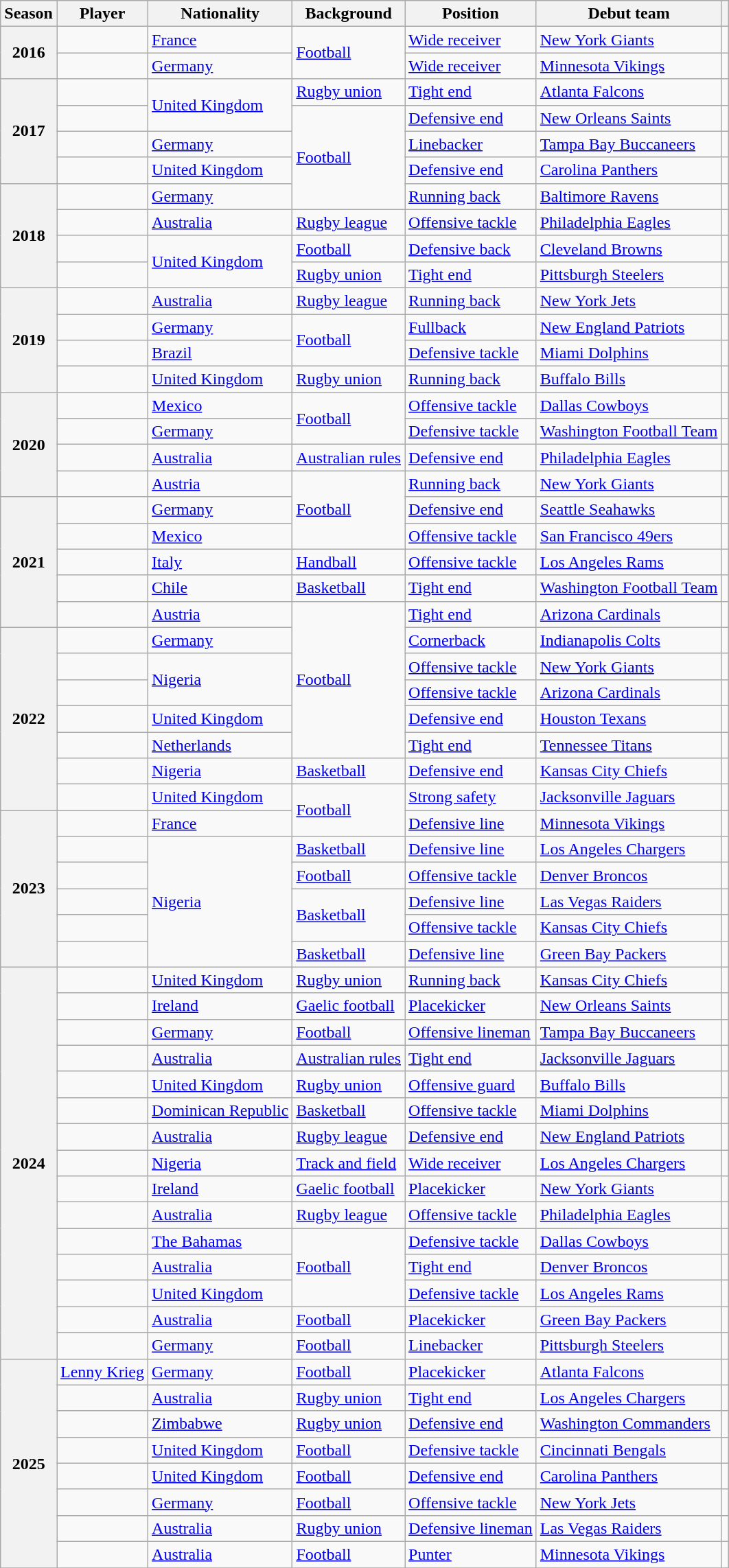<table class="wikitable sortable">
<tr>
<th>Season</th>
<th>Player</th>
<th>Nationality</th>
<th>Background</th>
<th>Position</th>
<th>Debut team</th>
<th class="unsortable"></th>
</tr>
<tr>
<th rowspan="2">2016</th>
<td></td>
<td><a href='#'>France</a></td>
<td rowspan="2"><a href='#'>Football</a></td>
<td><a href='#'>Wide receiver</a></td>
<td><a href='#'>New York Giants</a></td>
<td></td>
</tr>
<tr>
<td></td>
<td><a href='#'>Germany</a></td>
<td><a href='#'>Wide receiver</a></td>
<td><a href='#'>Minnesota Vikings</a></td>
<td></td>
</tr>
<tr>
<th rowspan="4">2017</th>
<td></td>
<td rowspan="2"><a href='#'>United Kingdom</a></td>
<td><a href='#'>Rugby union</a></td>
<td><a href='#'>Tight end</a></td>
<td><a href='#'>Atlanta Falcons</a></td>
<td></td>
</tr>
<tr>
<td></td>
<td rowspan="4"><a href='#'>Football</a></td>
<td><a href='#'>Defensive end</a></td>
<td><a href='#'>New Orleans Saints</a></td>
<td></td>
</tr>
<tr>
<td></td>
<td><a href='#'>Germany</a></td>
<td><a href='#'>Linebacker</a></td>
<td><a href='#'>Tampa Bay Buccaneers</a></td>
<td></td>
</tr>
<tr>
<td></td>
<td><a href='#'>United Kingdom</a></td>
<td><a href='#'>Defensive end</a></td>
<td><a href='#'>Carolina Panthers</a></td>
<td></td>
</tr>
<tr>
<th rowspan="4">2018</th>
<td></td>
<td><a href='#'>Germany</a></td>
<td><a href='#'>Running back</a></td>
<td><a href='#'>Baltimore Ravens</a></td>
<td></td>
</tr>
<tr>
<td></td>
<td><a href='#'>Australia</a></td>
<td><a href='#'>Rugby league</a></td>
<td><a href='#'>Offensive tackle</a></td>
<td><a href='#'>Philadelphia Eagles</a></td>
<td></td>
</tr>
<tr>
<td></td>
<td rowspan="2"><a href='#'>United Kingdom</a></td>
<td><a href='#'>Football</a></td>
<td><a href='#'>Defensive back</a></td>
<td><a href='#'>Cleveland Browns</a></td>
<td></td>
</tr>
<tr>
<td></td>
<td><a href='#'>Rugby union</a></td>
<td><a href='#'>Tight end</a></td>
<td><a href='#'>Pittsburgh Steelers</a></td>
<td></td>
</tr>
<tr>
<th rowspan="4">2019</th>
<td></td>
<td><a href='#'>Australia</a></td>
<td><a href='#'>Rugby league</a></td>
<td><a href='#'>Running back</a></td>
<td><a href='#'>New York Jets</a></td>
<td></td>
</tr>
<tr>
<td></td>
<td><a href='#'>Germany</a></td>
<td rowspan="2"><a href='#'>Football</a></td>
<td><a href='#'>Fullback</a></td>
<td><a href='#'>New England Patriots</a></td>
<td></td>
</tr>
<tr>
<td></td>
<td><a href='#'>Brazil</a></td>
<td><a href='#'>Defensive tackle</a></td>
<td><a href='#'>Miami Dolphins</a></td>
<td></td>
</tr>
<tr>
<td></td>
<td><a href='#'>United Kingdom</a></td>
<td><a href='#'>Rugby union</a></td>
<td><a href='#'>Running back</a></td>
<td><a href='#'>Buffalo Bills</a></td>
<td></td>
</tr>
<tr>
<th rowspan="4">2020</th>
<td></td>
<td><a href='#'>Mexico</a></td>
<td rowspan="2"><a href='#'>Football</a></td>
<td><a href='#'>Offensive tackle</a></td>
<td><a href='#'>Dallas Cowboys</a></td>
<td></td>
</tr>
<tr>
<td></td>
<td><a href='#'>Germany</a></td>
<td><a href='#'>Defensive tackle</a></td>
<td><a href='#'>Washington Football Team</a></td>
<td></td>
</tr>
<tr>
<td></td>
<td><a href='#'>Australia</a></td>
<td><a href='#'>Australian rules</a></td>
<td><a href='#'>Defensive end</a></td>
<td><a href='#'>Philadelphia Eagles</a></td>
<td></td>
</tr>
<tr>
<td></td>
<td><a href='#'>Austria</a></td>
<td rowspan="3"><a href='#'>Football</a></td>
<td><a href='#'>Running back</a></td>
<td><a href='#'>New York Giants</a></td>
<td></td>
</tr>
<tr>
<th rowspan="5">2021</th>
<td></td>
<td><a href='#'>Germany</a></td>
<td><a href='#'>Defensive end</a></td>
<td><a href='#'>Seattle Seahawks</a></td>
<td></td>
</tr>
<tr>
<td></td>
<td><a href='#'>Mexico</a></td>
<td><a href='#'>Offensive tackle</a></td>
<td><a href='#'>San Francisco 49ers</a></td>
<td></td>
</tr>
<tr>
<td></td>
<td><a href='#'>Italy</a></td>
<td><a href='#'>Handball</a></td>
<td><a href='#'>Offensive tackle</a></td>
<td><a href='#'>Los Angeles Rams</a></td>
<td></td>
</tr>
<tr>
<td></td>
<td><a href='#'>Chile</a></td>
<td><a href='#'>Basketball</a></td>
<td><a href='#'>Tight end</a></td>
<td><a href='#'>Washington Football Team</a></td>
<td></td>
</tr>
<tr>
<td></td>
<td><a href='#'>Austria</a></td>
<td rowspan="6"><a href='#'>Football</a></td>
<td><a href='#'>Tight end</a></td>
<td><a href='#'>Arizona Cardinals</a></td>
<td></td>
</tr>
<tr>
<th rowspan="7">2022</th>
<td></td>
<td><a href='#'>Germany</a></td>
<td><a href='#'>Cornerback</a></td>
<td><a href='#'>Indianapolis Colts</a></td>
<td></td>
</tr>
<tr>
<td></td>
<td rowspan="2"><a href='#'>Nigeria</a></td>
<td><a href='#'>Offensive tackle</a></td>
<td><a href='#'>New York Giants</a></td>
<td></td>
</tr>
<tr>
<td></td>
<td><a href='#'>Offensive tackle</a></td>
<td><a href='#'>Arizona Cardinals</a></td>
<td></td>
</tr>
<tr>
<td></td>
<td><a href='#'>United Kingdom</a></td>
<td><a href='#'>Defensive end</a></td>
<td><a href='#'>Houston Texans</a></td>
<td></td>
</tr>
<tr>
<td></td>
<td><a href='#'>Netherlands</a></td>
<td><a href='#'>Tight end</a></td>
<td><a href='#'>Tennessee Titans</a></td>
<td></td>
</tr>
<tr>
<td></td>
<td><a href='#'>Nigeria</a></td>
<td><a href='#'>Basketball</a></td>
<td><a href='#'>Defensive end</a></td>
<td><a href='#'>Kansas City Chiefs</a></td>
<td></td>
</tr>
<tr>
<td></td>
<td><a href='#'>United Kingdom</a></td>
<td rowspan="2"><a href='#'>Football</a></td>
<td><a href='#'>Strong safety</a></td>
<td><a href='#'>Jacksonville Jaguars</a></td>
<td></td>
</tr>
<tr>
<th rowspan="6">2023</th>
<td></td>
<td><a href='#'>France</a></td>
<td><a href='#'>Defensive line</a></td>
<td><a href='#'>Minnesota Vikings</a></td>
<td></td>
</tr>
<tr>
<td></td>
<td rowspan="5"><a href='#'>Nigeria</a></td>
<td><a href='#'>Basketball</a></td>
<td><a href='#'>Defensive line</a></td>
<td><a href='#'>Los Angeles Chargers</a></td>
<td></td>
</tr>
<tr>
<td></td>
<td><a href='#'>Football</a></td>
<td><a href='#'>Offensive tackle</a></td>
<td><a href='#'>Denver Broncos</a></td>
<td></td>
</tr>
<tr>
<td></td>
<td rowspan="2"><a href='#'>Basketball</a></td>
<td><a href='#'>Defensive line</a></td>
<td><a href='#'>Las Vegas Raiders</a></td>
<td></td>
</tr>
<tr>
<td></td>
<td><a href='#'>Offensive tackle</a></td>
<td><a href='#'>Kansas City Chiefs</a></td>
<td></td>
</tr>
<tr>
<td></td>
<td><a href='#'>Basketball</a></td>
<td><a href='#'>Defensive line</a></td>
<td><a href='#'>Green Bay Packers</a></td>
<td></td>
</tr>
<tr>
<th rowspan="15">2024</th>
<td></td>
<td><a href='#'>United Kingdom</a></td>
<td><a href='#'>Rugby union</a></td>
<td><a href='#'>Running back</a></td>
<td><a href='#'>Kansas City Chiefs</a></td>
<td></td>
</tr>
<tr>
<td></td>
<td><a href='#'>Ireland</a></td>
<td><a href='#'>Gaelic football</a></td>
<td><a href='#'>Placekicker</a></td>
<td><a href='#'>New Orleans Saints</a></td>
<td></td>
</tr>
<tr>
<td></td>
<td><a href='#'>Germany</a></td>
<td><a href='#'>Football</a></td>
<td><a href='#'>Offensive lineman</a></td>
<td><a href='#'>Tampa Bay Buccaneers</a></td>
<td></td>
</tr>
<tr>
<td></td>
<td><a href='#'>Australia</a></td>
<td><a href='#'>Australian rules</a></td>
<td><a href='#'>Tight end</a></td>
<td><a href='#'>Jacksonville Jaguars</a></td>
<td></td>
</tr>
<tr>
<td></td>
<td><a href='#'>United Kingdom</a></td>
<td><a href='#'>Rugby union</a></td>
<td><a href='#'>Offensive guard</a></td>
<td><a href='#'>Buffalo Bills</a></td>
<td></td>
</tr>
<tr>
<td></td>
<td><a href='#'>Dominican Republic</a></td>
<td><a href='#'>Basketball</a></td>
<td><a href='#'>Offensive tackle</a></td>
<td><a href='#'>Miami Dolphins</a></td>
<td></td>
</tr>
<tr>
<td></td>
<td><a href='#'>Australia</a></td>
<td><a href='#'>Rugby league</a></td>
<td><a href='#'>Defensive end</a></td>
<td><a href='#'>New England Patriots</a></td>
<td></td>
</tr>
<tr>
<td></td>
<td><a href='#'>Nigeria</a></td>
<td><a href='#'>Track and field</a></td>
<td><a href='#'>Wide receiver</a></td>
<td><a href='#'>Los Angeles Chargers</a></td>
<td></td>
</tr>
<tr>
<td></td>
<td><a href='#'>Ireland</a></td>
<td><a href='#'>Gaelic football</a></td>
<td><a href='#'>Placekicker</a></td>
<td><a href='#'>New York Giants</a></td>
<td></td>
</tr>
<tr>
<td></td>
<td><a href='#'>Australia</a></td>
<td><a href='#'>Rugby league</a></td>
<td><a href='#'>Offensive tackle</a></td>
<td><a href='#'>Philadelphia Eagles</a></td>
<td></td>
</tr>
<tr>
<td></td>
<td><a href='#'>The Bahamas</a></td>
<td rowspan="3"><a href='#'>Football</a></td>
<td><a href='#'>Defensive tackle</a></td>
<td><a href='#'>Dallas Cowboys</a></td>
<td></td>
</tr>
<tr>
<td></td>
<td><a href='#'>Australia</a></td>
<td><a href='#'>Tight end</a></td>
<td><a href='#'>Denver Broncos</a></td>
<td></td>
</tr>
<tr>
<td></td>
<td><a href='#'>United Kingdom</a></td>
<td><a href='#'>Defensive tackle</a></td>
<td><a href='#'>Los Angeles Rams</a></td>
<td></td>
</tr>
<tr>
<td></td>
<td><a href='#'>Australia</a></td>
<td><a href='#'>Football</a></td>
<td><a href='#'>Placekicker</a></td>
<td><a href='#'>Green Bay Packers</a></td>
<td></td>
</tr>
<tr>
<td></td>
<td><a href='#'>Germany</a></td>
<td><a href='#'>Football</a></td>
<td><a href='#'>Linebacker</a></td>
<td><a href='#'>Pittsburgh Steelers</a></td>
<td></td>
</tr>
<tr>
<th rowspan="8">2025</th>
<td><a href='#'>Lenny Krieg</a></td>
<td><a href='#'>Germany</a></td>
<td><a href='#'>Football</a></td>
<td><a href='#'>Placekicker</a></td>
<td><a href='#'>Atlanta Falcons</a></td>
<td></td>
</tr>
<tr>
<td></td>
<td><a href='#'>Australia</a></td>
<td><a href='#'>Rugby union</a></td>
<td><a href='#'>Tight end</a></td>
<td><a href='#'>Los Angeles Chargers</a></td>
<td></td>
</tr>
<tr>
<td></td>
<td><a href='#'>Zimbabwe</a></td>
<td><a href='#'>Rugby union</a></td>
<td><a href='#'>Defensive end</a></td>
<td><a href='#'>Washington Commanders</a></td>
<td></td>
</tr>
<tr>
<td></td>
<td><a href='#'>United Kingdom</a></td>
<td><a href='#'>Football</a></td>
<td><a href='#'>Defensive tackle</a></td>
<td><a href='#'>Cincinnati Bengals</a></td>
<td></td>
</tr>
<tr>
<td></td>
<td><a href='#'>United Kingdom</a></td>
<td><a href='#'>Football</a></td>
<td><a href='#'>Defensive end</a></td>
<td><a href='#'>Carolina Panthers</a></td>
<td></td>
</tr>
<tr>
<td></td>
<td><a href='#'>Germany</a></td>
<td><a href='#'>Football</a></td>
<td><a href='#'>Offensive tackle</a></td>
<td><a href='#'>New York Jets</a></td>
<td></td>
</tr>
<tr>
<td></td>
<td><a href='#'>Australia</a></td>
<td><a href='#'>Rugby union</a></td>
<td><a href='#'>Defensive lineman</a></td>
<td><a href='#'>Las Vegas Raiders</a></td>
<td></td>
</tr>
<tr>
<td></td>
<td><a href='#'>Australia</a></td>
<td><a href='#'>Football</a></td>
<td><a href='#'>Punter</a></td>
<td><a href='#'>Minnesota Vikings</a></td>
<td></td>
</tr>
<tr>
</tr>
</table>
